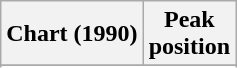<table class="wikitable sortable plainrowheaders" style="text-align:center">
<tr>
<th scope="col">Chart (1990)</th>
<th scope="col">Peak<br>position</th>
</tr>
<tr>
</tr>
<tr>
</tr>
</table>
